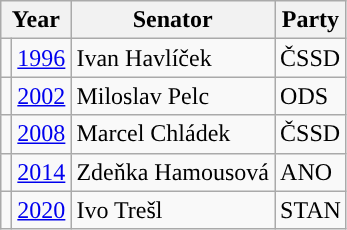<table class="wikitable">
<tr>
<th colspan="2">Year</th>
<th>Senator</th>
<th>Party</th>
</tr>
<tr>
<td style="background-color:"></td>
<td><a href='#'>1996</a></td>
<td>Ivan Havlíček</td>
<td>ČSSD</td>
</tr>
<tr>
<td style="background-color:"></td>
<td><a href='#'>2002</a></td>
<td>Miloslav Pelc</td>
<td>ODS</td>
</tr>
<tr>
<td style="background-color:"></td>
<td><a href='#'>2008</a></td>
<td>Marcel Chládek</td>
<td>ČSSD</td>
</tr>
<tr>
<td style="background-color:"></td>
<td><a href='#'>2014</a></td>
<td>Zdeňka Hamousová</td>
<td>ANO</td>
</tr>
<tr>
<td style="background-color:"></td>
<td><a href='#'>2020</a></td>
<td>Ivo Trešl</td>
<td>STAN</td>
</tr>
</table>
